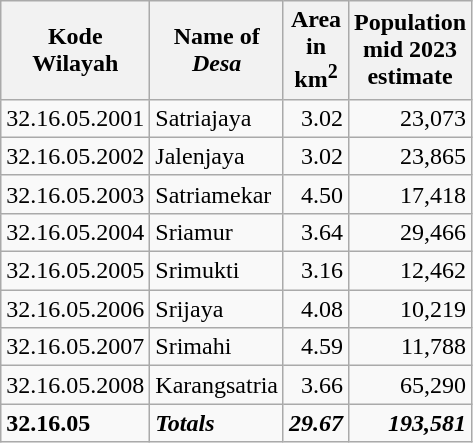<table class="wikitable">
<tr>
<th>Kode <br>Wilayah</th>
<th>Name of <br> <em>Desa</em></th>
<th>Area <br>in <br>km<sup>2</sup></th>
<th>Population<br>mid 2023<br>estimate</th>
</tr>
<tr>
<td>32.16.05.2001</td>
<td>Satriajaya</td>
<td align="right">3.02</td>
<td align="right">23,073</td>
</tr>
<tr>
<td>32.16.05.2002</td>
<td>Jalenjaya</td>
<td align="right">3.02</td>
<td align="right">23,865</td>
</tr>
<tr>
<td>32.16.05.2003</td>
<td>Satriamekar</td>
<td align="right">4.50</td>
<td align="right">17,418</td>
</tr>
<tr>
<td>32.16.05.2004</td>
<td>Sriamur</td>
<td align="right">3.64</td>
<td align="right">29,466</td>
</tr>
<tr>
<td>32.16.05.2005</td>
<td>Srimukti</td>
<td align="right">3.16</td>
<td align="right">12,462</td>
</tr>
<tr>
<td>32.16.05.2006</td>
<td>Srijaya</td>
<td align="right">4.08</td>
<td align="right">10,219</td>
</tr>
<tr>
<td>32.16.05.2007</td>
<td>Srimahi</td>
<td align="right">4.59</td>
<td align="right">11,788</td>
</tr>
<tr>
<td>32.16.05.2008</td>
<td>Karangsatria</td>
<td align="right">3.66</td>
<td align="right">65,290</td>
</tr>
<tr>
<td><strong>32.16.05</strong></td>
<td><strong><em>Totals</em></strong></td>
<td align="right"><strong><em>29.67</em></strong></td>
<td align="right"><strong><em>193,581</em></strong></td>
</tr>
</table>
